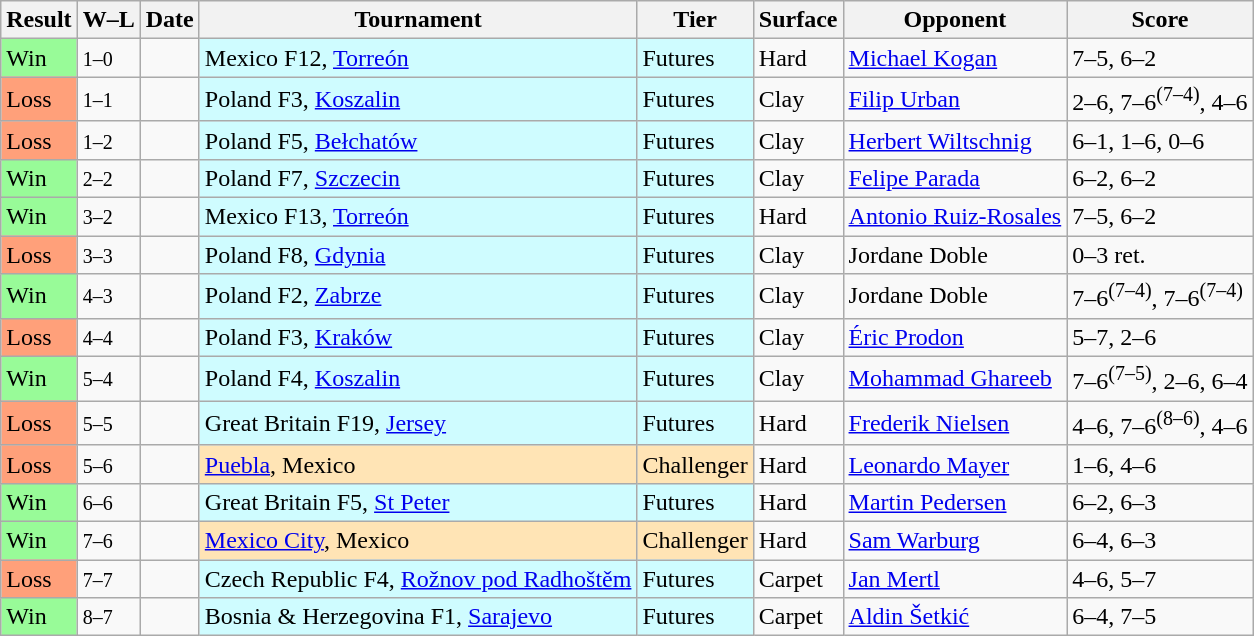<table class="sortable wikitable">
<tr>
<th>Result</th>
<th class="unsortable">W–L</th>
<th>Date</th>
<th>Tournament</th>
<th>Tier</th>
<th>Surface</th>
<th>Opponent</th>
<th class="unsortable">Score</th>
</tr>
<tr>
<td bgcolor=98FB98>Win</td>
<td><small>1–0</small></td>
<td></td>
<td style="background:#cffcff;">Mexico F12, <a href='#'>Torreón</a></td>
<td style="background:#cffcff;">Futures</td>
<td>Hard</td>
<td> <a href='#'>Michael Kogan</a></td>
<td>7–5, 6–2</td>
</tr>
<tr>
<td bgcolor=FFA07A>Loss</td>
<td><small>1–1</small></td>
<td></td>
<td style="background:#cffcff;">Poland F3, <a href='#'>Koszalin</a></td>
<td style="background:#cffcff;">Futures</td>
<td>Clay</td>
<td> <a href='#'>Filip Urban</a></td>
<td>2–6, 7–6<sup>(7–4)</sup>, 4–6</td>
</tr>
<tr>
<td bgcolor=FFA07A>Loss</td>
<td><small>1–2</small></td>
<td></td>
<td style="background:#cffcff;">Poland F5, <a href='#'>Bełchatów</a></td>
<td style="background:#cffcff;">Futures</td>
<td>Clay</td>
<td> <a href='#'>Herbert Wiltschnig</a></td>
<td>6–1, 1–6, 0–6</td>
</tr>
<tr>
<td bgcolor=98FB98>Win</td>
<td><small>2–2</small></td>
<td></td>
<td style="background:#cffcff;">Poland F7, <a href='#'>Szczecin</a></td>
<td style="background:#cffcff;">Futures</td>
<td>Clay</td>
<td> <a href='#'>Felipe Parada</a></td>
<td>6–2, 6–2</td>
</tr>
<tr>
<td bgcolor=98FB98>Win</td>
<td><small>3–2</small></td>
<td></td>
<td style="background:#cffcff;">Mexico F13, <a href='#'>Torreón</a></td>
<td style="background:#cffcff;">Futures</td>
<td>Hard</td>
<td> <a href='#'>Antonio Ruiz-Rosales</a></td>
<td>7–5, 6–2</td>
</tr>
<tr>
<td bgcolor=FFA07A>Loss</td>
<td><small>3–3</small></td>
<td></td>
<td style="background:#cffcff;">Poland F8, <a href='#'>Gdynia</a></td>
<td style="background:#cffcff;">Futures</td>
<td>Clay</td>
<td> Jordane Doble</td>
<td>0–3 ret.</td>
</tr>
<tr>
<td bgcolor=98FB98>Win</td>
<td><small>4–3</small></td>
<td></td>
<td style="background:#cffcff;">Poland F2, <a href='#'>Zabrze</a></td>
<td style="background:#cffcff;">Futures</td>
<td>Clay</td>
<td> Jordane Doble</td>
<td>7–6<sup>(7–4)</sup>, 7–6<sup>(7–4)</sup></td>
</tr>
<tr>
<td bgcolor=FFA07A>Loss</td>
<td><small>4–4</small></td>
<td></td>
<td style="background:#cffcff;">Poland F3, <a href='#'>Kraków</a></td>
<td style="background:#cffcff;">Futures</td>
<td>Clay</td>
<td> <a href='#'>Éric Prodon</a></td>
<td>5–7, 2–6</td>
</tr>
<tr>
<td bgcolor=98FB98>Win</td>
<td><small>5–4</small></td>
<td></td>
<td style="background:#cffcff;">Poland F4, <a href='#'>Koszalin</a></td>
<td style="background:#cffcff;">Futures</td>
<td>Clay</td>
<td> <a href='#'>Mohammad Ghareeb</a></td>
<td>7–6<sup>(7–5)</sup>, 2–6, 6–4</td>
</tr>
<tr>
<td bgcolor=FFA07A>Loss</td>
<td><small>5–5</small></td>
<td></td>
<td style="background:#cffcff;">Great Britain F19, <a href='#'>Jersey</a></td>
<td style="background:#cffcff;">Futures</td>
<td>Hard</td>
<td> <a href='#'>Frederik Nielsen</a></td>
<td>4–6, 7–6<sup>(8–6)</sup>, 4–6</td>
</tr>
<tr>
<td bgcolor=FFA07A>Loss</td>
<td><small>5–6</small></td>
<td></td>
<td style="background:moccasin;"><a href='#'>Puebla</a>, Mexico</td>
<td style="background:moccasin;">Challenger</td>
<td>Hard</td>
<td> <a href='#'>Leonardo Mayer</a></td>
<td>1–6, 4–6</td>
</tr>
<tr>
<td bgcolor=98FB98>Win</td>
<td><small>6–6</small></td>
<td></td>
<td style="background:#cffcff;">Great Britain F5, <a href='#'>St Peter</a></td>
<td style="background:#cffcff;">Futures</td>
<td>Hard</td>
<td> <a href='#'>Martin Pedersen</a></td>
<td>6–2, 6–3</td>
</tr>
<tr>
<td bgcolor=98FB98>Win</td>
<td><small>7–6</small></td>
<td></td>
<td style="background:moccasin;"><a href='#'>Mexico City</a>, Mexico</td>
<td style="background:moccasin;">Challenger</td>
<td>Hard</td>
<td> <a href='#'>Sam Warburg</a></td>
<td>6–4, 6–3</td>
</tr>
<tr>
<td bgcolor=FFA07A>Loss</td>
<td><small>7–7</small></td>
<td></td>
<td style="background:#cffcff;">Czech Republic F4, <a href='#'>Rožnov pod Radhoštěm</a></td>
<td style="background:#cffcff;">Futures</td>
<td>Carpet</td>
<td> <a href='#'>Jan Mertl</a></td>
<td>4–6, 5–7</td>
</tr>
<tr>
<td bgcolor=98FB98>Win</td>
<td><small>8–7</small></td>
<td></td>
<td style="background:#cffcff;">Bosnia & Herzegovina F1, <a href='#'>Sarajevo</a></td>
<td style="background:#cffcff;">Futures</td>
<td>Carpet</td>
<td> <a href='#'>Aldin Šetkić</a></td>
<td>6–4, 7–5</td>
</tr>
</table>
